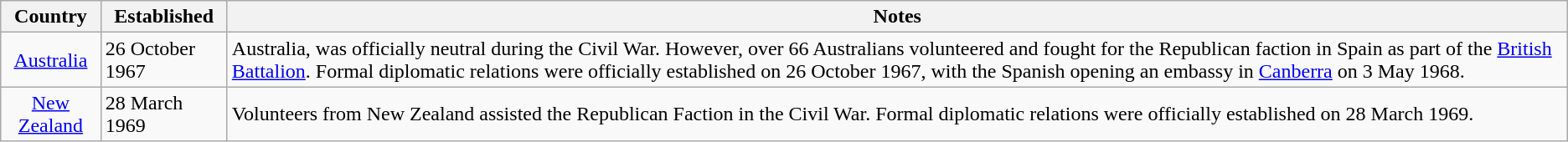<table class="wikitable">
<tr>
<th>Country</th>
<th>Established</th>
<th>Notes</th>
</tr>
<tr>
<td align=center><a href='#'>Australia</a></td>
<td>26 October 1967</td>
<td>Australia, was officially neutral during the Civil War. However, over 66 Australians volunteered and fought for the Republican faction in Spain as part of the <a href='#'>British Battalion</a>. Formal diplomatic relations were officially established on 26 October 1967, with the Spanish opening an embassy in <a href='#'>Canberra</a> on 3 May 1968.</td>
</tr>
<tr>
<td align=center><a href='#'>New Zealand</a></td>
<td>28 March 1969</td>
<td>Volunteers from New Zealand assisted the Republican Faction in the Civil War. Formal diplomatic relations were officially established on 28 March 1969.</td>
</tr>
</table>
